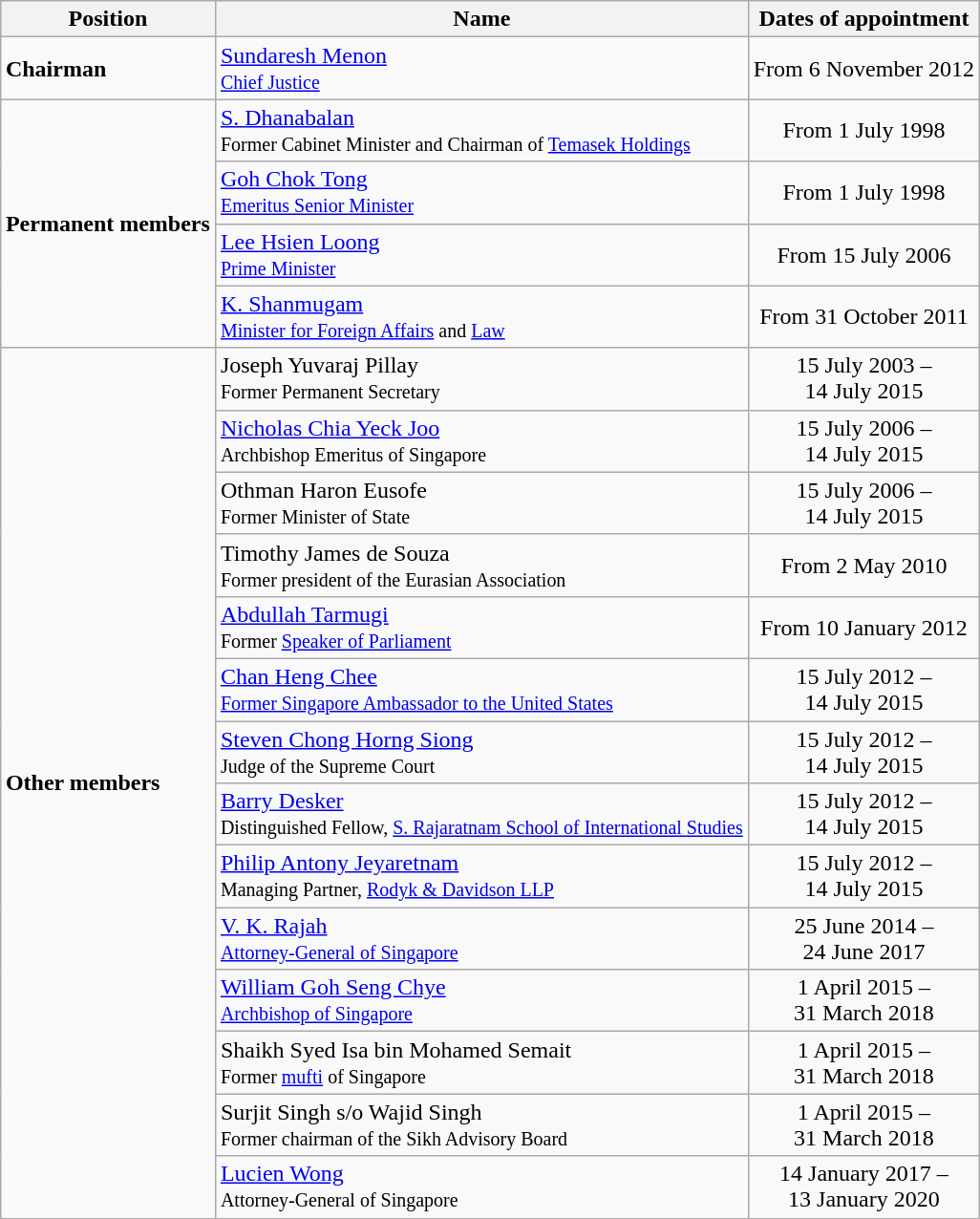<table class=wikitable style="margin: 1em auto 1em auto">
<tr>
<th>Position</th>
<th>Name</th>
<th>Dates of appointment</th>
</tr>
<tr>
<td><strong>Chairman</strong></td>
<td><a href='#'>Sundaresh Menon</a><br><small><a href='#'>Chief Justice</a></small></td>
<td align="center">From 6 November 2012</td>
</tr>
<tr>
<td rowspan="4"><strong>Permanent members</strong></td>
<td><a href='#'>S. Dhanabalan</a><br><small>Former Cabinet Minister and Chairman of <a href='#'>Temasek Holdings</a></small></td>
<td align="center">From 1 July 1998</td>
</tr>
<tr>
<td><a href='#'>Goh Chok Tong</a><br><small><a href='#'>Emeritus Senior Minister</a></small></td>
<td align="center">From 1 July 1998</td>
</tr>
<tr>
<td><a href='#'>Lee Hsien Loong</a><br><small><a href='#'>Prime Minister</a></small></td>
<td align="center">From 15 July 2006</td>
</tr>
<tr>
<td><a href='#'>K. Shanmugam</a><br><small><a href='#'>Minister for Foreign Affairs</a> and <a href='#'>Law</a></small></td>
<td align="center">From 31 October 2011</td>
</tr>
<tr>
<td rowspan="14"><strong>Other members</strong></td>
<td>Joseph Yuvaraj Pillay<br><small>Former Permanent Secretary</small></td>
<td align="center">15 July 2003 –<br>14 July 2015</td>
</tr>
<tr>
<td><a href='#'>Nicholas Chia Yeck Joo</a><br><small>Archbishop Emeritus of Singapore</small></td>
<td align="center">15 July 2006 –<br>14 July 2015</td>
</tr>
<tr>
<td>Othman Haron Eusofe<br><small>Former Minister of State</small></td>
<td align="center">15 July 2006 –<br>14 July 2015</td>
</tr>
<tr>
<td>Timothy James de Souza<br><small>Former president of the Eurasian Association</small></td>
<td align="center">From 2 May 2010</td>
</tr>
<tr>
<td><a href='#'>Abdullah Tarmugi</a><br><small>Former <a href='#'>Speaker of Parliament</a></small></td>
<td align="center">From 10 January 2012</td>
</tr>
<tr>
<td><a href='#'>Chan Heng Chee</a><br><small><a href='#'>Former Singapore Ambassador to the United States</a></small></td>
<td align="center">15 July 2012 –<br>14 July 2015</td>
</tr>
<tr>
<td><a href='#'>Steven Chong Horng Siong</a><br><small>Judge of the Supreme Court</small></td>
<td align="center">15 July 2012 –<br>14 July 2015</td>
</tr>
<tr>
<td><a href='#'>Barry Desker</a><br><small>Distinguished Fellow, <a href='#'>S. Rajaratnam School of International Studies</a></small></td>
<td align="center">15 July 2012 –<br>14 July 2015</td>
</tr>
<tr>
<td><a href='#'>Philip Antony Jeyaretnam</a><br><small>Managing Partner, <a href='#'>Rodyk & Davidson LLP</a></small></td>
<td align="center">15 July 2012 –<br>14 July 2015</td>
</tr>
<tr>
<td><a href='#'>V. K. Rajah</a><br><small><a href='#'>Attorney-General of Singapore</a></small></td>
<td align="center">25 June 2014 –<br>24 June 2017</td>
</tr>
<tr>
<td><a href='#'>William Goh Seng Chye</a><br><small><a href='#'>Archbishop of Singapore</a></small></td>
<td align="center">1 April 2015 –<br>31 March 2018</td>
</tr>
<tr>
<td>Shaikh Syed Isa bin Mohamed Semait<br><small>Former <a href='#'>mufti</a> of Singapore</small></td>
<td align="center">1 April 2015 –<br>31 March 2018</td>
</tr>
<tr>
<td>Surjit Singh s/o Wajid Singh<br><small>Former chairman of the Sikh Advisory Board</small></td>
<td align="center">1 April 2015 –<br>31 March 2018</td>
</tr>
<tr>
<td><a href='#'>Lucien Wong</a><br><small>Attorney-General of Singapore</small></td>
<td align="center">14 January 2017 –<br>13 January 2020</td>
</tr>
</table>
